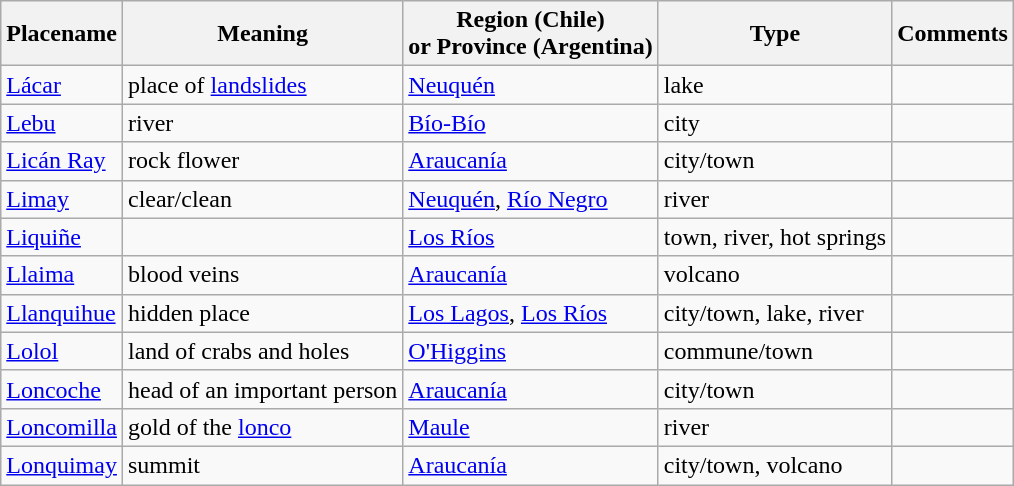<table align=center class="wikitable">
<tr>
<th>Placename</th>
<th>Meaning</th>
<th>Region (Chile)<br>or Province (Argentina)</th>
<th>Type</th>
<th>Comments</th>
</tr>
<tr>
<td><a href='#'>Lácar</a></td>
<td>place of <a href='#'>landslides</a></td>
<td><a href='#'>Neuquén</a></td>
<td>lake</td>
<td></td>
</tr>
<tr>
<td><a href='#'>Lebu</a></td>
<td>river</td>
<td><a href='#'>Bío-Bío</a></td>
<td>city</td>
<td></td>
</tr>
<tr>
<td><a href='#'>Licán Ray</a></td>
<td>rock flower</td>
<td><a href='#'>Araucanía</a></td>
<td>city/town</td>
<td></td>
</tr>
<tr>
<td><a href='#'>Limay</a></td>
<td>clear/clean</td>
<td><a href='#'>Neuquén</a>, <a href='#'>Río Negro</a></td>
<td>river</td>
<td></td>
</tr>
<tr>
<td><a href='#'>Liquiñe</a></td>
<td></td>
<td><a href='#'>Los Ríos</a></td>
<td>town, river, hot springs</td>
<td></td>
</tr>
<tr>
<td><a href='#'>Llaima</a></td>
<td>blood veins</td>
<td><a href='#'>Araucanía</a></td>
<td>volcano</td>
<td></td>
</tr>
<tr>
<td><a href='#'>Llanquihue</a></td>
<td>hidden place</td>
<td><a href='#'>Los Lagos</a>, <a href='#'>Los Ríos</a></td>
<td>city/town, lake, river</td>
<td></td>
</tr>
<tr>
<td><a href='#'>Lolol</a></td>
<td>land of crabs and holes</td>
<td><a href='#'>O'Higgins</a></td>
<td>commune/town</td>
<td></td>
</tr>
<tr>
<td><a href='#'>Loncoche</a></td>
<td>head of an important person</td>
<td><a href='#'>Araucanía</a></td>
<td>city/town</td>
<td></td>
</tr>
<tr>
<td><a href='#'>Loncomilla</a></td>
<td>gold of the <a href='#'>lonco</a></td>
<td><a href='#'>Maule</a></td>
<td>river</td>
<td></td>
</tr>
<tr>
<td><a href='#'>Lonquimay</a></td>
<td>summit</td>
<td><a href='#'>Araucanía</a></td>
<td>city/town, volcano</td>
<td></td>
</tr>
</table>
